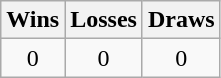<table class="wikitable">
<tr>
<th>Wins</th>
<th>Losses</th>
<th>Draws</th>
</tr>
<tr>
<td align=center>0</td>
<td align=center>0</td>
<td align=center>0</td>
</tr>
</table>
